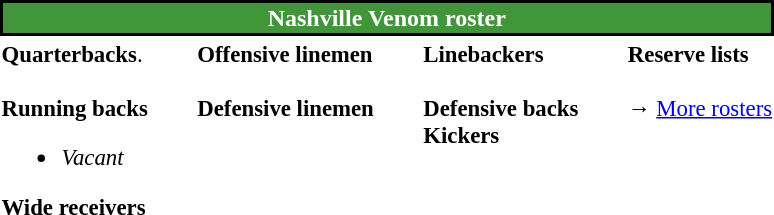<table class="toccolours" style="text-align: left;">
<tr>
<th colspan="7" style="text-align:center; background-color:#419639; color:white; border:2px solid #000000;">Nashville Venom roster</th>
</tr>
<tr>
<td style="font-size: 95%;vertical-align:top;"><strong>Quarterbacks</strong>.<br><br><strong>Running backs</strong><ul><li><em>Vacant</em></li></ul><strong>Wide receivers</strong>



</td>
<td style="width: 25px;"></td>
<td style="font-size: 95%;vertical-align:top;"><strong>Offensive linemen</strong><br>





<br><strong>Defensive linemen</strong>



</td>
<td style="width: 25px;"></td>
<td style="font-size: 95%;vertical-align:top;"><strong>Linebackers</strong><br>

<br><strong>Defensive backs</strong>







<br><strong>Kickers</strong>
</td>
<td style="width: 25px;"></td>
<td style="font-size: 95%;vertical-align:top;"><strong>Reserve lists</strong><br>




<br>
→ <a href='#'>More rosters</a></td>
</tr>
<tr>
</tr>
</table>
